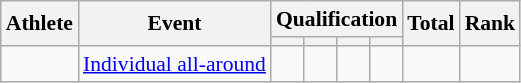<table class="wikitable" style="font-size:90%">
<tr>
<th rowspan=2>Athlete</th>
<th rowspan=2>Event</th>
<th colspan=4>Qualification</th>
<th rowspan=2>Total</th>
<th rowspan=2>Rank</th>
</tr>
<tr style="font-size:95%">
<th></th>
<th></th>
<th></th>
<th></th>
</tr>
<tr align=center>
<td align=left></td>
<td align=left><a href='#'>Individual all-around</a></td>
<td></td>
<td></td>
<td></td>
<td></td>
<td></td>
<td></td>
</tr>
</table>
